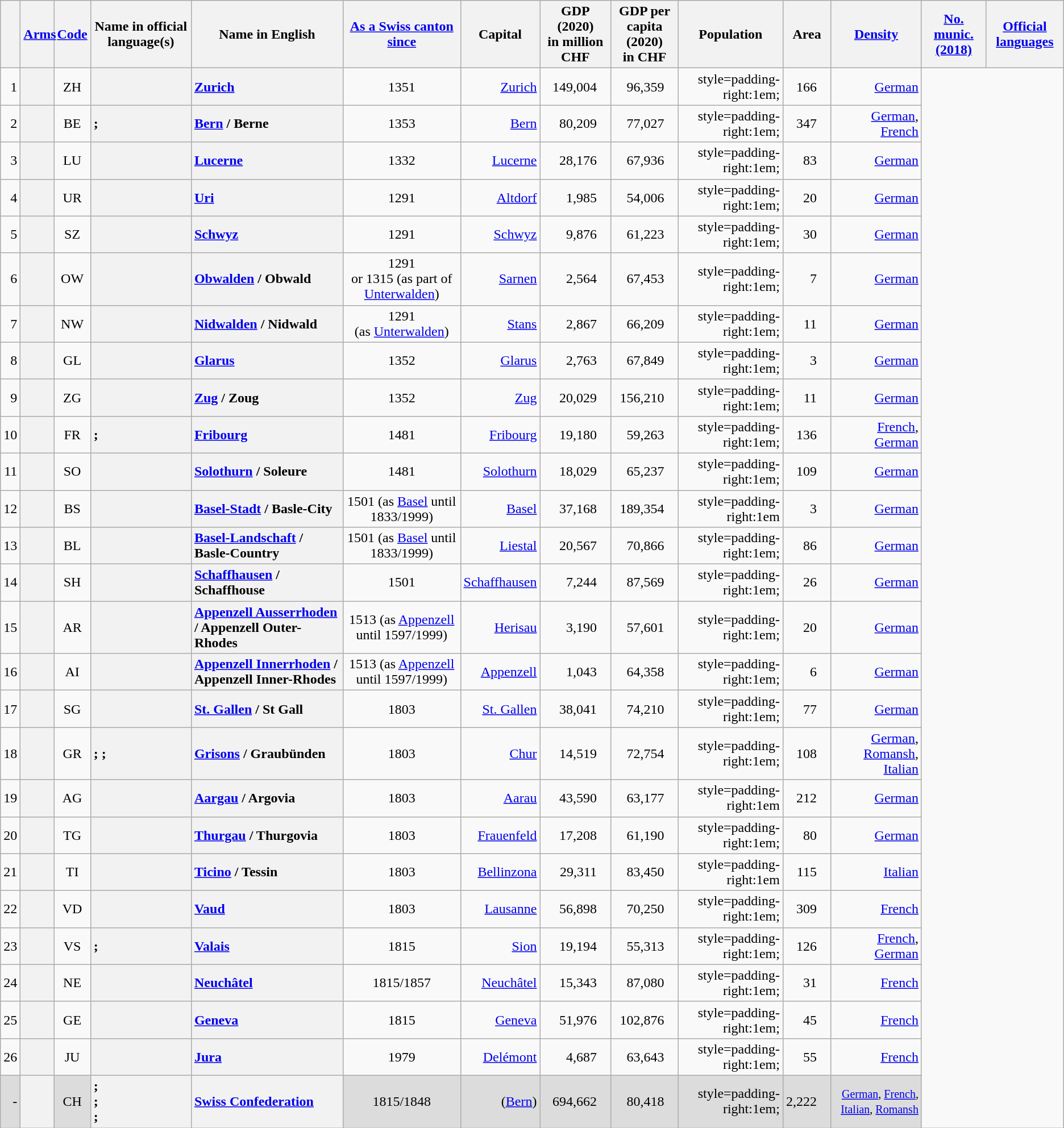<table class="sortable wikitable sticky-table-row1 sticky-table-col1" style="text-align:right;">
<tr>
<th></th>
<th style=max-width:2em;><a href='#'>Arms</a><br></th>
<th><a href='#'>Code</a></th>
<th>Name in official language(s)</th>
<th>Name in English</th>
<th><a href='#'>As a Swiss canton since</a></th>
<th>Capital</th>
<th>GDP (2020)<br>in million CHF</th>
<th>GDP per<br>capita (2020)<br>in CHF</th>
<th scope="col" data-sort-type="number">Population<br></th>
<th>Area </th>
<th><a href='#'>Density</a><br> </th>
<th><a href='#'>No. munic. (2018)</a></th>
<th><a href='#'>Official languages</a></th>
</tr>
<tr>
<td>1</td>
<th><br></th>
<td style=text-align:center;>ZH</td>
<th style=text-align:left;></th>
<th style=text-align:left><a href='#'>Zurich</a></th>
<td style=text-align:center;>1351</td>
<td><a href='#'>Zurich</a></td>
<td style=padding-right:1em;>149,004</td>
<td style=padding-right:1em;>96,359</td>
<td>style=padding-right:1em; </td>
<td style=padding-right:1em;>166</td>
<td><a href='#'>German</a></td>
</tr>
<tr>
<td>2</td>
<th><br></th>
<td style=text-align:center;>BE</td>
<th style=text-align:left;>; </th>
<th style=text-align:left;><a href='#'>Bern</a> / Berne</th>
<td style=text-align:center;>1353</td>
<td><a href='#'>Bern</a></td>
<td style=padding-right:1em;>80,209</td>
<td style=padding-right:1em;>77,027</td>
<td>style=padding-right:1em; </td>
<td style=padding-right:1em;>347</td>
<td><a href='#'>German</a>, <a href='#'>French</a></td>
</tr>
<tr>
<td>3</td>
<th><br></th>
<td style=text-align:center;>LU</td>
<th style=text-align:left;></th>
<th style=text-align:left;><a href='#'>Lucerne</a></th>
<td style=text-align:center;>1332</td>
<td><a href='#'>Lucerne</a></td>
<td style=padding-right:1em;>28,176</td>
<td style=padding-right:1em;>67,936</td>
<td>style=padding-right:1em; </td>
<td style=padding-right:1em;>83</td>
<td><a href='#'>German</a></td>
</tr>
<tr>
<td>4</td>
<th><br></th>
<td style=text-align:center;>UR</td>
<th style=text-align:left;></th>
<th style=text-align:left;><a href='#'>Uri</a></th>
<td style=text-align:center;>1291<br></td>
<td><a href='#'>Altdorf</a></td>
<td style=padding-right:1em;>1,985</td>
<td style=padding-right:1em;>54,006</td>
<td>style=padding-right:1em; </td>
<td style=padding-right:1em>20</td>
<td><a href='#'>German</a></td>
</tr>
<tr>
<td>5</td>
<th><br></th>
<td style=text-align:center;>SZ</td>
<th style=text-align:left;></th>
<th style=text-align:left;><a href='#'>Schwyz</a></th>
<td style=text-align:center;>1291<br></td>
<td><a href='#'>Schwyz</a></td>
<td style=padding-right:1em;>9,876</td>
<td style=padding-right:1em;>61,223</td>
<td>style=padding-right:1em; </td>
<td style=padding-right:1em;>30</td>
<td><a href='#'>German</a></td>
</tr>
<tr>
<td>6</td>
<th><br></th>
<td style=text-align:center>OW</td>
<th style=text-align:left></th>
<th style=text-align:left><a href='#'>Obwalden</a> / Obwald</th>
<td style=text-align:center;>1291<br> or 1315 (as part of <a href='#'>Unterwalden</a>)</td>
<td><a href='#'>Sarnen</a></td>
<td style=padding-right:1em;>2,564</td>
<td style=padding-right:1em;>67,453</td>
<td>style=padding-right:1em; </td>
<td style=padding-right:1em;>7</td>
<td><a href='#'>German</a></td>
</tr>
<tr>
<td>7</td>
<th><br></th>
<td style=text-align:center;>NW</td>
<th style=text-align:left;></th>
<th style=text-align:left;><a href='#'>Nidwalden</a> / Nidwald</th>
<td style=text-align:center;>1291<br> (as <a href='#'>Unterwalden</a>)</td>
<td><a href='#'>Stans</a></td>
<td style=padding-right:1em;>2,867</td>
<td style=padding-right:1em;>66,209</td>
<td>style=padding-right:1em; </td>
<td style=padding-right:1em;>11</td>
<td><a href='#'>German</a></td>
</tr>
<tr>
<td>8</td>
<th><br></th>
<td style=text-align:center;>GL</td>
<th style=text-align:left;></th>
<th style=text-align:left;><a href='#'>Glarus</a></th>
<td style=text-align:center;>1352</td>
<td><a href='#'>Glarus</a></td>
<td style=padding-right:1em;>2,763</td>
<td style=padding-right:1em;>67,849</td>
<td>style=padding-right:1em; </td>
<td style=padding-right:1em;>3</td>
<td><a href='#'>German</a></td>
</tr>
<tr>
<td>9</td>
<th><br></th>
<td style=text-align:center;>ZG</td>
<th style=text-align:left;></th>
<th style=text-align:left;><a href='#'>Zug</a> / Zoug</th>
<td style=text-align:center;>1352</td>
<td><a href='#'>Zug</a></td>
<td style=padding-right:1em;>20,029</td>
<td style=padding-right:1em;>156,210</td>
<td>style=padding-right:1em; </td>
<td style=padding-right:1em;>11</td>
<td><a href='#'>German</a></td>
</tr>
<tr>
<td>10</td>
<th><br></th>
<td style=text-align:center;>FR</td>
<th style=text-align:left;>; </th>
<th style=text-align:left;><a href='#'>Fribourg</a></th>
<td style=text-align:center;>1481</td>
<td><a href='#'>Fribourg</a></td>
<td style=padding-right:1em;>19,180</td>
<td style=padding-right:1em;>59,263</td>
<td>style=padding-right:1em; </td>
<td style=padding-right:1em;>136</td>
<td><a href='#'>French</a>, <a href='#'>German</a></td>
</tr>
<tr>
<td>11</td>
<th><br></th>
<td style=text-align:center;>SO</td>
<th style=text-align:left;></th>
<th style=text-align:left;><a href='#'>Solothurn</a> / Soleure</th>
<td style=text-align:center;>1481</td>
<td><a href='#'>Solothurn</a></td>
<td style=padding-right:1em;>18,029</td>
<td style=padding-right:1em;>65,237</td>
<td>style=padding-right:1em; </td>
<td style=padding-right:1em;>109</td>
<td><a href='#'>German</a></td>
</tr>
<tr>
<td>12</td>
<th><br></th>
<td style=text-align:center;>BS</td>
<th style=text-align:left;></th>
<th style=text-align:left;><a href='#'>Basel-Stadt</a> / Basle-City</th>
<td style=text-align:center;>1501 (as <a href='#'>Basel</a> until 1833/1999)</td>
<td><a href='#'>Basel</a></td>
<td style=padding-right:1em;>37,168</td>
<td style=padding-right:1em;>189,354</td>
<td>style=padding-right:1em </td>
<td style=padding-right:1em;>3</td>
<td><a href='#'>German</a></td>
</tr>
<tr>
<td>13</td>
<th><br></th>
<td style=text-align:center;>BL</td>
<th style=text-align:left;></th>
<th style=text-align:left;><a href='#'>Basel-Landschaft</a> / Basle-Country</th>
<td style=text-align:center;>1501 (as <a href='#'>Basel</a> until 1833/1999)</td>
<td><a href='#'>Liestal</a></td>
<td style=padding-right:1em;>20,567</td>
<td style=padding-right:1em;>70,866</td>
<td>style=padding-right:1em; </td>
<td style=padding-right:1em>86</td>
<td><a href='#'>German</a></td>
</tr>
<tr>
<td>14</td>
<th><br></th>
<td style=text-align:center;>SH</td>
<th style=text-align:left;></th>
<th style=text-align:left;><a href='#'>Schaffhausen</a> / Schaffhouse</th>
<td style=text-align:center;>1501</td>
<td><a href='#'>Schaffhausen</a></td>
<td style=padding-right:1em;>7,244</td>
<td style=padding-right:1em;>87,569</td>
<td>style=padding-right:1em; </td>
<td style=padding-right:1em;>26</td>
<td><a href='#'>German</a></td>
</tr>
<tr>
<td>15</td>
<th><br></th>
<td style=text-align:center;>AR</td>
<th style=text-align:left;></th>
<th style=text-align:left><a href='#'>Appenzell Ausserrhoden</a> / Appenzell Outer-Rhodes</th>
<td style=text-align:center;>1513 (as <a href='#'>Appenzell</a> until 1597/1999)</td>
<td><a href='#'>Herisau</a></td>
<td style=padding-right:1em;>3,190</td>
<td style=padding-right:1em;>57,601</td>
<td>style=padding-right:1em; </td>
<td style=padding-right:1em;>20</td>
<td><a href='#'>German</a></td>
</tr>
<tr>
<td>16</td>
<th><br></th>
<td style=text-align:center;>AI</td>
<th style=text-align:left;></th>
<th style=text-align:left;><a href='#'>Appenzell Innerrhoden</a> / Appenzell Inner-Rhodes</th>
<td style=text-align:center>1513 (as <a href='#'>Appenzell</a> until 1597/1999)</td>
<td><a href='#'>Appenzell</a></td>
<td style=padding-right:1em;>1,043</td>
<td style=padding-right:1em;>64,358</td>
<td>style=padding-right:1em; </td>
<td style=padding-right:1em;>6</td>
<td><a href='#'>German</a></td>
</tr>
<tr>
<td>17</td>
<th><br></th>
<td style=text-align:center;>SG</td>
<th style=text-align:left;></th>
<th style=text-align:left;><a href='#'>St. Gallen</a> / St Gall</th>
<td style=text-align:center;>1803<br></td>
<td><a href='#'>St. Gallen</a></td>
<td style=padding-right:1em;>38,041</td>
<td style=padding-right:1em;>74,210</td>
<td>style=padding-right:1em; </td>
<td style=padding-right:1em;>77</td>
<td><a href='#'>German</a></td>
</tr>
<tr>
<td>18</td>
<th><br></th>
<td style=text-align:center;>GR</td>
<th style=text-align:left;>; ; </th>
<th style=text-align:left;><a href='#'>Grisons</a> / Graubünden</th>
<td style=text-align:center;>1803<br></td>
<td><a href='#'>Chur</a></td>
<td style=padding-right:1em;>14,519</td>
<td style=padding-right:1em;>72,754</td>
<td>style=padding-right:1em; </td>
<td style=padding-right:1em>108</td>
<td><a href='#'>German</a>, <a href='#'>Romansh</a>, <a href='#'>Italian</a></td>
</tr>
<tr>
<td>19</td>
<th><br></th>
<td style=text-align:center;>AG</td>
<th style=text-align:left;></th>
<th style=text-align:left;><a href='#'>Aargau</a> / Argovia</th>
<td style=text-align:center;>1803<br></td>
<td><a href='#'>Aarau</a></td>
<td style=padding-right:1em>43,590</td>
<td style=padding-right:1em>63,177</td>
<td>style=padding-right:1em </td>
<td style=padding-right:1em>212</td>
<td><a href='#'>German</a></td>
</tr>
<tr>
<td>20</td>
<th><br></th>
<td style=text-align:center;>TG</td>
<th style=text-align:left;></th>
<th style=text-align:left;><a href='#'>Thurgau</a> / Thurgovia</th>
<td style=text-align:center;>1803<br></td>
<td><a href='#'>Frauenfeld</a></td>
<td style=padding-right:1em;>17,208</td>
<td style=padding-right:1em;>61,190</td>
<td>style=padding-right:1em; </td>
<td style=padding-right:1em;>80</td>
<td><a href='#'>German</a></td>
</tr>
<tr>
<td>21</td>
<th><br></th>
<td style=text-align:center;>TI</td>
<th style=text-align:left;></th>
<th style=text-align:left><a href='#'>Ticino</a> / Tessin</th>
<td style=text-align:center;>1803<br></td>
<td><a href='#'>Bellinzona</a></td>
<td style=padding-right:1em>29,311</td>
<td style=padding-right:1em>83,450</td>
<td>style=padding-right:1em </td>
<td style=padding-right:1em;>115</td>
<td><a href='#'>Italian</a></td>
</tr>
<tr>
<td>22</td>
<th><br></th>
<td style=text-align:center;>VD</td>
<th style=text-align:left;></th>
<th style=text-align:left;><a href='#'>Vaud</a></th>
<td style=text-align:center;>1803<br></td>
<td><a href='#'>Lausanne</a></td>
<td style=padding-right:1em;>56,898</td>
<td style=padding-right:1em;>70,250</td>
<td>style=padding-right:1em; </td>
<td style=padding-right:1em;>309</td>
<td><a href='#'>French</a></td>
</tr>
<tr>
<td>23</td>
<th><br></th>
<td style=text-align:center;>VS</td>
<th style=text-align:left;>; </th>
<th style=text-align:left><a href='#'>Valais</a></th>
<td style=text-align:center;>1815<br></td>
<td><a href='#'>Sion</a></td>
<td style=padding-right:1em;>19,194</td>
<td style=padding-right:1em;>55,313</td>
<td>style=padding-right:1em; </td>
<td style=padding-right:1em;>126</td>
<td><a href='#'>French</a>, <a href='#'>German</a></td>
</tr>
<tr>
<td>24</td>
<th><br></th>
<td style=text-align:center;>NE</td>
<th style=text-align:left;></th>
<th style=text-align:left;><a href='#'>Neuchâtel</a></th>
<td style=text-align:center;>1815/1857<br></td>
<td><a href='#'>Neuchâtel</a></td>
<td style=padding-right:1em;>15,343</td>
<td style=padding-right:1em;>87,080</td>
<td>style=padding-right:1em; </td>
<td style=padding-right:1em;>31</td>
<td><a href='#'>French</a></td>
</tr>
<tr>
<td>25</td>
<th><br></th>
<td style=text-align:center;>GE</td>
<th style=text-align:left;></th>
<th style=text-align:left;><a href='#'>Geneva</a></th>
<td style=text-align:center;>1815<br></td>
<td><a href='#'>Geneva</a></td>
<td style=padding-right:1em;>51,976</td>
<td style=padding-right:1em;>102,876</td>
<td>style=padding-right:1em; </td>
<td style=padding-right:1em;>45</td>
<td><a href='#'>French</a></td>
</tr>
<tr>
<td>26</td>
<th><br></th>
<td style=text-align:center;>JU</td>
<th style=text-align:left;></th>
<th style=text-align:left;><a href='#'>Jura</a></th>
<td style=text-align:center;>1979<br></td>
<td><a href='#'>Delémont</a></td>
<td style=padding-right:1em;>4,687</td>
<td style=padding-right:1em;>63,643</td>
<td>style=padding-right:1em; </td>
<td style=padding-right:1em;>55</td>
<td><a href='#'>French</a></td>
</tr>
<tr style="background: #dcdcdc;" class="sortbottom">
<td>-</td>
<th></th>
<td style=text-align:center;>CH</td>
<th style=text-align:left;>;<br>;<br>;<br></th>
<th style=text-align:left;><a href='#'>Swiss Confederation</a></th>
<td style=text-align:center;>1815/1848<br></td>
<td>(<a href='#'>Bern</a>)</td>
<td style=padding-right:1em;>694,662</td>
<td style=padding-right:1em;>80,418</td>
<td>style=padding-right:1em; </td>
<td style=padding-right:1em;>2,222</td>
<td><small><a href='#'>German</a>, <a href='#'>French</a>, <a href='#'>Italian</a>, <a href='#'>Romansh</a></small></td>
</tr>
</table>
